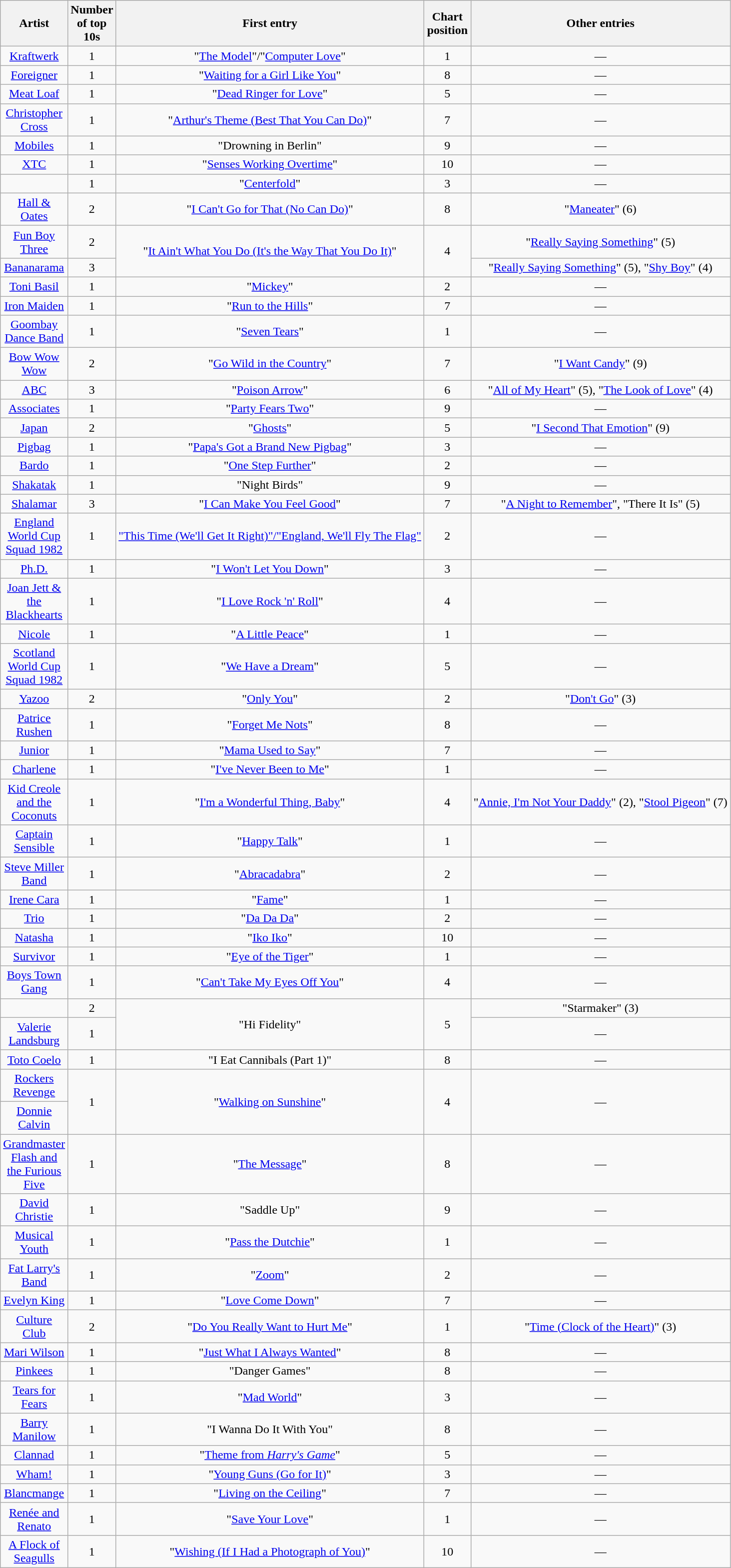<table class="wikitable sortable mw-collapsible mw-collapsed" style="text-align: center;">
<tr>
<th scope="col" style="width:55px;">Artist</th>
<th scope="col" style="width:55px;" data-sort-type="number">Number of top 10s</th>
<th scope="col" style="text-align:center;">First entry</th>
<th scope="col" style="width:55px;" data-sort-type="number">Chart position</th>
<th scope="col" style="text-align:center;">Other entries</th>
</tr>
<tr>
<td><a href='#'>Kraftwerk</a></td>
<td>1</td>
<td>"<a href='#'>The Model</a>"/"<a href='#'>Computer Love</a>"</td>
<td>1</td>
<td>—</td>
</tr>
<tr>
<td><a href='#'>Foreigner</a></td>
<td>1</td>
<td>"<a href='#'>Waiting for a Girl Like You</a>"</td>
<td>8</td>
<td>—</td>
</tr>
<tr>
<td><a href='#'>Meat Loaf</a></td>
<td>1</td>
<td>"<a href='#'>Dead Ringer for Love</a>"</td>
<td>5</td>
<td>—</td>
</tr>
<tr>
<td><a href='#'>Christopher Cross</a></td>
<td>1</td>
<td>"<a href='#'>Arthur's Theme (Best That You Can Do)</a>"</td>
<td>7</td>
<td>—</td>
</tr>
<tr>
<td><a href='#'>Mobiles</a></td>
<td>1</td>
<td>"Drowning in Berlin"</td>
<td>9</td>
<td>—</td>
</tr>
<tr>
<td><a href='#'>XTC</a></td>
<td>1</td>
<td>"<a href='#'>Senses Working Overtime</a>"</td>
<td>10</td>
<td>—</td>
</tr>
<tr>
<td></td>
<td>1</td>
<td>"<a href='#'>Centerfold</a>"</td>
<td>3</td>
<td>—</td>
</tr>
<tr>
<td><a href='#'>Hall & Oates</a></td>
<td>2</td>
<td>"<a href='#'>I Can't Go for That (No Can Do)</a>"</td>
<td>8</td>
<td>"<a href='#'>Maneater</a>" (6)</td>
</tr>
<tr>
<td><a href='#'>Fun Boy Three</a></td>
<td>2</td>
<td rowspan="2" style="text-align:center">"<a href='#'>It Ain't What You Do (It's the Way That You Do It)</a>"</td>
<td rowspan="2" style="text-align:center">4</td>
<td>"<a href='#'>Really Saying Something</a>" (5)</td>
</tr>
<tr>
<td><a href='#'>Bananarama</a></td>
<td>3</td>
<td>"<a href='#'>Really Saying Something</a>" (5), "<a href='#'>Shy Boy</a>" (4)</td>
</tr>
<tr>
<td><a href='#'>Toni Basil</a></td>
<td>1</td>
<td>"<a href='#'>Mickey</a>"</td>
<td>2</td>
<td>—</td>
</tr>
<tr>
<td><a href='#'>Iron Maiden</a></td>
<td>1</td>
<td>"<a href='#'>Run to the Hills</a>"</td>
<td>7</td>
<td>—</td>
</tr>
<tr>
<td><a href='#'>Goombay Dance Band</a></td>
<td>1</td>
<td>"<a href='#'>Seven Tears</a>"</td>
<td>1</td>
<td>—</td>
</tr>
<tr>
<td><a href='#'>Bow Wow Wow</a></td>
<td>2</td>
<td>"<a href='#'>Go Wild in the Country</a>"</td>
<td>7</td>
<td>"<a href='#'>I Want Candy</a>" (9)</td>
</tr>
<tr>
<td><a href='#'>ABC</a></td>
<td>3</td>
<td>"<a href='#'>Poison Arrow</a>"</td>
<td>6</td>
<td>"<a href='#'>All of My Heart</a>" (5), "<a href='#'>The Look of Love</a>" (4)</td>
</tr>
<tr>
<td><a href='#'>Associates</a></td>
<td>1</td>
<td>"<a href='#'>Party Fears Two</a>"</td>
<td>9</td>
<td>—</td>
</tr>
<tr>
<td><a href='#'>Japan</a></td>
<td>2</td>
<td>"<a href='#'>Ghosts</a>"</td>
<td>5</td>
<td>"<a href='#'>I Second That Emotion</a>" (9)</td>
</tr>
<tr>
<td><a href='#'>Pigbag</a></td>
<td>1</td>
<td>"<a href='#'>Papa's Got a Brand New Pigbag</a>"</td>
<td>3</td>
<td>—</td>
</tr>
<tr>
<td><a href='#'>Bardo</a></td>
<td>1</td>
<td>"<a href='#'>One Step Further</a>"</td>
<td>2</td>
<td>—</td>
</tr>
<tr>
<td><a href='#'>Shakatak</a></td>
<td>1</td>
<td>"Night Birds"</td>
<td>9</td>
<td>—</td>
</tr>
<tr>
<td><a href='#'>Shalamar</a></td>
<td>3</td>
<td>"<a href='#'>I Can Make You Feel Good</a>"</td>
<td>7</td>
<td>"<a href='#'>A Night to Remember</a>", "There It Is" (5)</td>
</tr>
<tr>
<td><a href='#'>England World Cup Squad 1982</a></td>
<td>1</td>
<td><a href='#'>"This Time (We'll Get It Right)"/"England, We'll Fly The Flag"</a></td>
<td>2</td>
<td>—</td>
</tr>
<tr>
<td><a href='#'>Ph.D.</a></td>
<td>1</td>
<td>"<a href='#'>I Won't Let You Down</a>"</td>
<td>3</td>
<td>—</td>
</tr>
<tr>
<td><a href='#'>Joan Jett & the Blackhearts</a></td>
<td>1</td>
<td>"<a href='#'>I Love Rock 'n' Roll</a>"</td>
<td>4</td>
<td>—</td>
</tr>
<tr>
<td><a href='#'>Nicole</a></td>
<td>1</td>
<td>"<a href='#'>A Little Peace</a>"</td>
<td>1</td>
<td>—</td>
</tr>
<tr>
<td><a href='#'>Scotland World Cup Squad 1982</a></td>
<td>1</td>
<td>"<a href='#'>We Have a Dream</a>"</td>
<td>5</td>
<td>—</td>
</tr>
<tr>
<td><a href='#'>Yazoo</a></td>
<td>2</td>
<td>"<a href='#'>Only You</a>"</td>
<td>2</td>
<td>"<a href='#'>Don't Go</a>" (3)</td>
</tr>
<tr>
<td><a href='#'>Patrice Rushen</a></td>
<td>1</td>
<td>"<a href='#'>Forget Me Nots</a>"</td>
<td>8</td>
<td>—</td>
</tr>
<tr>
<td><a href='#'>Junior</a></td>
<td>1</td>
<td>"<a href='#'>Mama Used to Say</a>"</td>
<td>7</td>
<td>—</td>
</tr>
<tr>
<td><a href='#'>Charlene</a></td>
<td>1</td>
<td>"<a href='#'>I've Never Been to Me</a>"</td>
<td>1</td>
<td>—</td>
</tr>
<tr>
<td><a href='#'>Kid Creole and the Coconuts</a></td>
<td>1</td>
<td>"<a href='#'>I'm a Wonderful Thing, Baby</a>"</td>
<td>4</td>
<td>"<a href='#'>Annie, I'm Not Your Daddy</a>" (2), "<a href='#'>Stool Pigeon</a>" (7)</td>
</tr>
<tr>
<td><a href='#'>Captain Sensible</a></td>
<td>1</td>
<td>"<a href='#'>Happy Talk</a>"</td>
<td>1</td>
<td>—</td>
</tr>
<tr>
<td><a href='#'>Steve Miller Band</a></td>
<td>1</td>
<td>"<a href='#'>Abracadabra</a>"</td>
<td>2</td>
<td>—</td>
</tr>
<tr>
<td><a href='#'>Irene Cara</a></td>
<td>1</td>
<td>"<a href='#'>Fame</a>"</td>
<td>1</td>
<td>—</td>
</tr>
<tr>
<td><a href='#'>Trio</a></td>
<td>1</td>
<td>"<a href='#'>Da Da Da</a>"</td>
<td>2</td>
<td>—</td>
</tr>
<tr>
<td><a href='#'>Natasha</a></td>
<td>1</td>
<td>"<a href='#'>Iko Iko</a>"</td>
<td>10</td>
<td>—</td>
</tr>
<tr>
<td><a href='#'>Survivor</a></td>
<td>1</td>
<td>"<a href='#'>Eye of the Tiger</a>"</td>
<td>1</td>
<td>—</td>
</tr>
<tr>
<td><a href='#'>Boys Town Gang</a></td>
<td>1</td>
<td>"<a href='#'>Can't Take My Eyes Off You</a>"</td>
<td>4</td>
<td>—</td>
</tr>
<tr>
<td></td>
<td>2</td>
<td rowspan="2" style="text-align:center">"Hi Fidelity"</td>
<td rowspan="2" style="text-align:center">5</td>
<td>"Starmaker" (3)</td>
</tr>
<tr>
<td><a href='#'>Valerie Landsburg</a></td>
<td>1</td>
<td>—</td>
</tr>
<tr>
<td><a href='#'>Toto Coelo</a></td>
<td>1</td>
<td>"I Eat Cannibals (Part 1)"</td>
<td>8</td>
<td>—</td>
</tr>
<tr>
<td><a href='#'>Rockers Revenge</a></td>
<td rowspan="2">1</td>
<td rowspan="2" style="text-align:center">"<a href='#'>Walking on Sunshine</a>"</td>
<td rowspan="2" style="text-align:center">4</td>
<td rowspan="2">—</td>
</tr>
<tr>
<td><a href='#'>Donnie Calvin</a></td>
</tr>
<tr>
<td><a href='#'>Grandmaster Flash and the Furious Five</a></td>
<td>1</td>
<td>"<a href='#'>The Message</a>"</td>
<td>8</td>
<td>—</td>
</tr>
<tr>
<td><a href='#'>David Christie</a></td>
<td>1</td>
<td>"Saddle Up"</td>
<td>9</td>
<td>—</td>
</tr>
<tr>
<td><a href='#'>Musical Youth</a></td>
<td>1</td>
<td>"<a href='#'>Pass the Dutchie</a>"</td>
<td>1</td>
<td>—</td>
</tr>
<tr>
<td><a href='#'>Fat Larry's Band</a></td>
<td>1</td>
<td>"<a href='#'>Zoom</a>"</td>
<td>2</td>
<td>—</td>
</tr>
<tr>
<td><a href='#'>Evelyn King</a></td>
<td>1</td>
<td>"<a href='#'>Love Come Down</a>"</td>
<td>7</td>
<td>—</td>
</tr>
<tr>
<td><a href='#'>Culture Club</a></td>
<td>2</td>
<td>"<a href='#'>Do You Really Want to Hurt Me</a>"</td>
<td>1</td>
<td>"<a href='#'>Time (Clock of the Heart)</a>" (3)</td>
</tr>
<tr>
<td><a href='#'>Mari Wilson</a></td>
<td>1</td>
<td>"<a href='#'>Just What I Always Wanted</a>"</td>
<td>8</td>
<td>—</td>
</tr>
<tr>
<td><a href='#'>Pinkees</a></td>
<td>1</td>
<td>"Danger Games"</td>
<td>8</td>
<td>—</td>
</tr>
<tr>
<td><a href='#'>Tears for Fears</a></td>
<td>1</td>
<td>"<a href='#'>Mad World</a>"</td>
<td>3</td>
<td>—</td>
</tr>
<tr>
<td><a href='#'>Barry Manilow</a></td>
<td>1</td>
<td>"I Wanna Do It With You"</td>
<td>8</td>
<td>—</td>
</tr>
<tr>
<td><a href='#'>Clannad</a></td>
<td>1</td>
<td>"<a href='#'>Theme from <em>Harry's Game</em></a>"</td>
<td>5</td>
<td>—</td>
</tr>
<tr>
<td><a href='#'>Wham!</a></td>
<td>1</td>
<td>"<a href='#'>Young Guns (Go for It)</a>"</td>
<td>3</td>
<td>—</td>
</tr>
<tr>
<td><a href='#'>Blancmange</a></td>
<td>1</td>
<td>"<a href='#'>Living on the Ceiling</a>"</td>
<td>7</td>
<td>—</td>
</tr>
<tr>
<td><a href='#'>Renée and Renato</a></td>
<td>1</td>
<td>"<a href='#'>Save Your Love</a>"</td>
<td>1</td>
<td>—</td>
</tr>
<tr>
<td><a href='#'>A Flock of Seagulls</a></td>
<td>1</td>
<td>"<a href='#'>Wishing (If I Had a Photograph of You)</a>"</td>
<td>10</td>
<td>—</td>
</tr>
</table>
